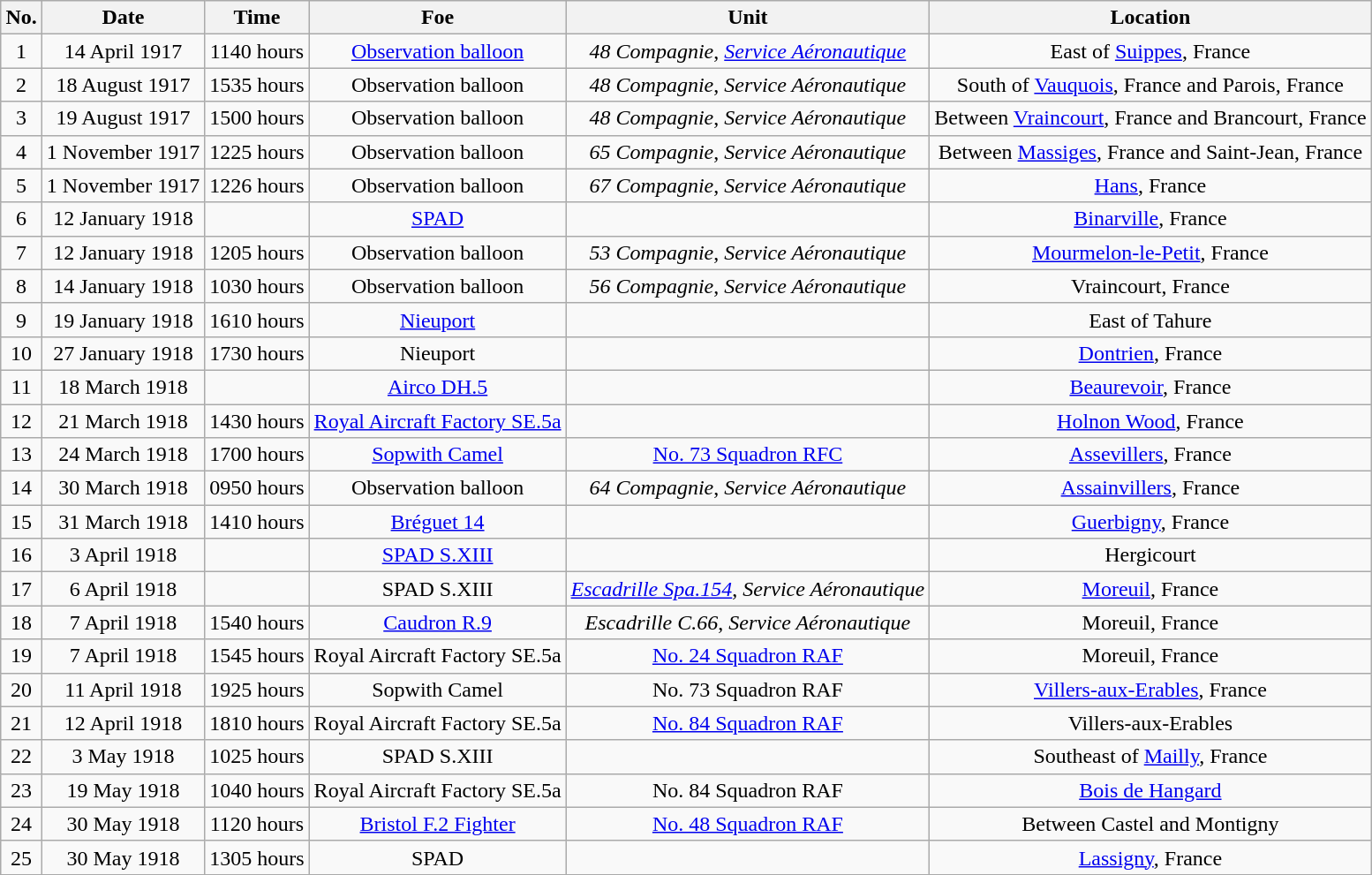<table class="wikitable" border="1" style="margin: 1em auto 1em auto">
<tr>
<th>No.</th>
<th>Date</th>
<th>Time</th>
<th>Foe</th>
<th>Unit</th>
<th>Location</th>
</tr>
<tr>
<td align="center">1</td>
<td align="center">14 April 1917</td>
<td align="center">1140 hours</td>
<td align="center"><a href='#'>Observation balloon</a></td>
<td align="center"><em>48 Compagnie</em>, <em><a href='#'>Service Aéronautique</a></em></td>
<td align="center">East of <a href='#'>Suippes</a>, France</td>
</tr>
<tr>
<td align="center">2</td>
<td align="center">18 August 1917</td>
<td align="center">1535 hours</td>
<td align="center">Observation balloon</td>
<td align="center"><em>48 Compagnie</em>, <em>Service Aéronautique</em></td>
<td align="center">South of <a href='#'>Vauquois</a>, France and Parois, France</td>
</tr>
<tr>
<td align="center">3</td>
<td align="center">19 August 1917</td>
<td align="center">1500 hours</td>
<td align="center">Observation balloon</td>
<td align="center"><em>48 Compagnie</em>, <em>Service Aéronautique</em></td>
<td align="center">Between <a href='#'>Vraincourt</a>, France and Brancourt, France</td>
</tr>
<tr>
<td align="center">4</td>
<td align="center">1 November 1917</td>
<td align="center">1225 hours</td>
<td align="center">Observation balloon</td>
<td align="center"><em>65 Compagnie</em>, <em>Service Aéronautique</em></td>
<td align="center">Between <a href='#'>Massiges</a>, France and Saint-Jean, France</td>
</tr>
<tr>
<td align="center">5</td>
<td align="center">1 November 1917</td>
<td align="center">1226 hours</td>
<td align="center">Observation balloon</td>
<td align="center"><em>67 Compagnie</em>, <em>Service Aéronautique</em></td>
<td align="center"><a href='#'>Hans</a>, France</td>
</tr>
<tr>
<td align="center">6</td>
<td align="center">12 January 1918</td>
<td align="center"></td>
<td align="center"><a href='#'>SPAD</a></td>
<td align="center"></td>
<td align="center"><a href='#'>Binarville</a>, France</td>
</tr>
<tr>
<td align="center">7</td>
<td align="center">12 January 1918</td>
<td align="center">1205 hours</td>
<td align="center">Observation balloon</td>
<td align="center"><em>53 Compagnie</em>, <em>Service Aéronautique</em></td>
<td align="center"><a href='#'>Mourmelon-le-Petit</a>, France</td>
</tr>
<tr>
<td align="center">8</td>
<td align="center">14 January 1918</td>
<td align="center">1030 hours</td>
<td align="center">Observation balloon</td>
<td align="center"><em>56 Compagnie</em>, <em>Service Aéronautique</em></td>
<td align="center">Vraincourt, France</td>
</tr>
<tr>
<td align="center">9</td>
<td align="center">19 January 1918</td>
<td align="center">1610 hours</td>
<td align="center"><a href='#'>Nieuport</a></td>
<td align="center"></td>
<td align="center">East of Tahure</td>
</tr>
<tr>
<td align="center">10</td>
<td align="center">27 January 1918</td>
<td align="center">1730 hours</td>
<td align="center">Nieuport</td>
<td align="center"></td>
<td align="center"><a href='#'>Dontrien</a>, France</td>
</tr>
<tr>
<td align="center">11</td>
<td align="center">18 March 1918</td>
<td align="center"></td>
<td align="center"><a href='#'>Airco DH.5</a></td>
<td align="center"></td>
<td align="center"><a href='#'>Beaurevoir</a>, France</td>
</tr>
<tr>
<td align="center">12</td>
<td align="center">21 March 1918</td>
<td align="center">1430 hours</td>
<td align="center"><a href='#'>Royal Aircraft Factory SE.5a</a></td>
<td align="center"></td>
<td align="center"><a href='#'>Holnon Wood</a>, France</td>
</tr>
<tr>
<td align="center">13</td>
<td align="center">24 March 1918</td>
<td align="center">1700 hours</td>
<td align="center"><a href='#'>Sopwith Camel</a></td>
<td align="center"><a href='#'>No. 73 Squadron RFC</a></td>
<td align="center"><a href='#'>Assevillers</a>, France</td>
</tr>
<tr>
<td align="center">14</td>
<td align="center">30 March 1918</td>
<td align="center">0950 hours</td>
<td align="center">Observation balloon</td>
<td align="center"><em>64 Compagnie</em>, <em>Service Aéronautique</em></td>
<td align="center"><a href='#'>Assainvillers</a>, France</td>
</tr>
<tr>
<td align="center">15</td>
<td align="center">31 March 1918</td>
<td align="center">1410 hours</td>
<td align="center"><a href='#'>Bréguet 14</a></td>
<td align="center"></td>
<td align="center"><a href='#'>Guerbigny</a>, France</td>
</tr>
<tr>
<td align="center">16</td>
<td align="center">3 April 1918</td>
<td align="center"></td>
<td align="center"><a href='#'>SPAD S.XIII</a></td>
<td align="center"></td>
<td align="center">Hergicourt</td>
</tr>
<tr>
<td align="center">17</td>
<td align="center">6 April 1918</td>
<td align="center"></td>
<td align="center">SPAD S.XIII</td>
<td align="center"><em><a href='#'>Escadrille Spa.154</a></em>, <em>Service Aéronautique</em></td>
<td align="center"><a href='#'>Moreuil</a>, France</td>
</tr>
<tr>
<td align="center">18</td>
<td align="center">7 April 1918</td>
<td align="center">1540 hours</td>
<td align="center"><a href='#'>Caudron R.9</a></td>
<td align="center"><em>Escadrille C.66</em>, <em>Service Aéronautique</em></td>
<td align="center">Moreuil, France</td>
</tr>
<tr>
<td align="center">19</td>
<td align="center">7 April 1918</td>
<td align="center">1545 hours</td>
<td align="center">Royal Aircraft Factory SE.5a</td>
<td align="center"><a href='#'>No. 24 Squadron RAF</a></td>
<td align="center">Moreuil, France</td>
</tr>
<tr>
<td align="center">20</td>
<td align="center">11 April 1918</td>
<td align="center">1925 hours</td>
<td align="center">Sopwith Camel</td>
<td align="center">No. 73 Squadron RAF</td>
<td align="center"><a href='#'>Villers-aux-Erables</a>, France</td>
</tr>
<tr>
<td align="center">21</td>
<td align="center">12 April 1918</td>
<td align="center">1810 hours</td>
<td align="center">Royal Aircraft Factory SE.5a</td>
<td align="center"><a href='#'>No. 84 Squadron RAF</a></td>
<td align="center">Villers-aux-Erables</td>
</tr>
<tr>
<td align="center">22</td>
<td align="center">3 May 1918</td>
<td align="center">1025 hours</td>
<td align="center">SPAD S.XIII</td>
<td align="center"></td>
<td align="center">Southeast of <a href='#'>Mailly</a>, France</td>
</tr>
<tr>
<td align="center">23</td>
<td align="center">19 May 1918</td>
<td align="center">1040 hours</td>
<td align="center">Royal Aircraft Factory SE.5a</td>
<td align="center">No. 84 Squadron RAF</td>
<td align="center"><a href='#'>Bois de Hangard</a></td>
</tr>
<tr>
<td align="center">24</td>
<td align="center">30 May 1918</td>
<td align="center">1120 hours</td>
<td align="center"><a href='#'>Bristol F.2 Fighter</a></td>
<td align="center"><a href='#'>No. 48 Squadron RAF</a></td>
<td align="center">Between Castel and Montigny</td>
</tr>
<tr>
<td align="center">25</td>
<td align="center">30 May 1918</td>
<td align="center">1305 hours</td>
<td align="center">SPAD</td>
<td align="center"></td>
<td align="center"><a href='#'>Lassigny</a>, France</td>
</tr>
<tr }>
</tr>
</table>
